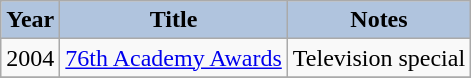<table class="wikitable">
<tr align="center">
<th style="background:#B0C4DE;">Year</th>
<th style="background:#B0C4DE;">Title</th>
<th style="background:#B0C4DE;">Notes</th>
</tr>
<tr>
<td>2004</td>
<td><a href='#'>76th Academy Awards</a></td>
<td>Television special</td>
</tr>
<tr>
</tr>
</table>
